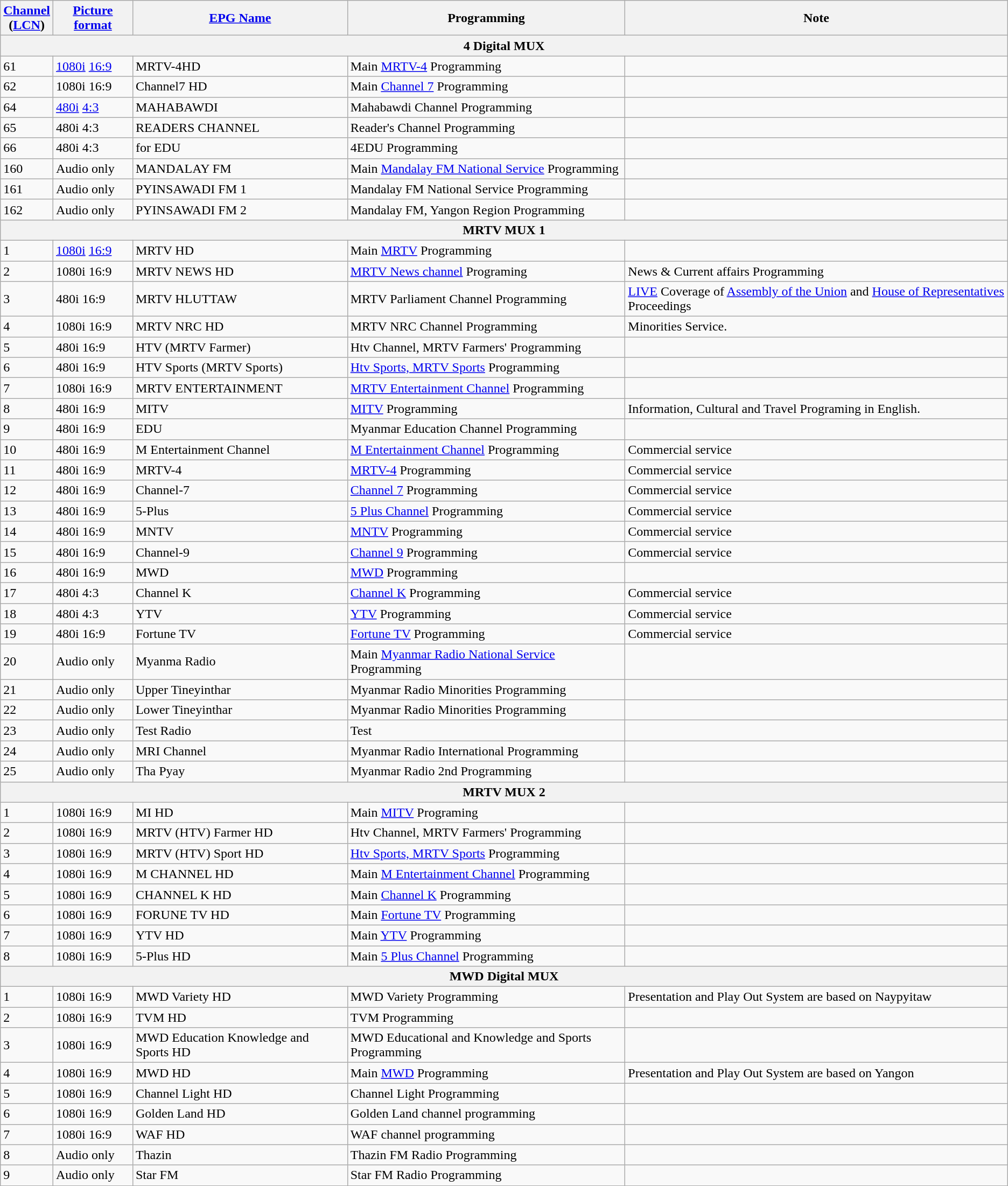<table class="wikitable">
<tr>
<th><a href='#'>Channel</a> <br> (<a href='#'>LCN</a>)</th>
<th><a href='#'>Picture format</a></th>
<th><a href='#'>EPG Name</a></th>
<th>Programming</th>
<th>Note</th>
</tr>
<tr>
<th colspan=5><strong>4 Digital MUX</strong></th>
</tr>
<tr>
<td>61</td>
<td><a href='#'>1080i</a> <a href='#'>16:9</a></td>
<td>MRTV-4HD</td>
<td>Main <a href='#'>MRTV-4</a> Programming</td>
<td></td>
</tr>
<tr>
<td>62</td>
<td>1080i 16:9</td>
<td>Channel7 HD</td>
<td>Main <a href='#'>Channel 7</a> Programming</td>
<td></td>
</tr>
<tr>
<td>64</td>
<td><a href='#'>480i</a> <a href='#'>4:3</a></td>
<td>MAHABAWDI</td>
<td>Mahabawdi Channel Programming</td>
<td></td>
</tr>
<tr>
<td>65</td>
<td>480i 4:3</td>
<td>READERS CHANNEL</td>
<td>Reader's Channel Programming</td>
<td></td>
</tr>
<tr>
<td>66</td>
<td>480i 4:3</td>
<td>for EDU</td>
<td>4EDU Programming</td>
<td></td>
</tr>
<tr>
<td>160</td>
<td>Audio only</td>
<td>MANDALAY FM</td>
<td>Main <a href='#'>Mandalay FM National Service</a> Programming</td>
<td></td>
</tr>
<tr>
<td>161</td>
<td>Audio only</td>
<td>PYINSAWADI FM 1</td>
<td>Mandalay FM National Service Programming</td>
<td></td>
</tr>
<tr>
<td>162</td>
<td>Audio only</td>
<td>PYINSAWADI FM 2</td>
<td>Mandalay FM, Yangon Region Programming</td>
<td></td>
</tr>
<tr>
<th colspan=5><strong>MRTV MUX 1</strong></th>
</tr>
<tr>
<td>1</td>
<td><a href='#'>1080i</a> <a href='#'>16:9</a></td>
<td>MRTV HD</td>
<td>Main <a href='#'>MRTV</a> Programming</td>
<td></td>
</tr>
<tr>
<td>2</td>
<td>1080i 16:9</td>
<td>MRTV NEWS HD</td>
<td><a href='#'>MRTV News channel</a> Programing</td>
<td>News & Current affairs Programming</td>
</tr>
<tr>
<td>3</td>
<td>480i 16:9</td>
<td>MRTV HLUTTAW</td>
<td>MRTV Parliament Channel Programming</td>
<td><a href='#'>LIVE</a> Coverage of <a href='#'>Assembly of the Union</a> and <a href='#'>House of Representatives</a> Proceedings</td>
</tr>
<tr>
<td>4</td>
<td>1080i 16:9</td>
<td>MRTV NRC HD</td>
<td>MRTV NRC Channel Programming</td>
<td>Minorities Service.</td>
</tr>
<tr>
<td>5</td>
<td>480i 16:9</td>
<td>HTV (MRTV Farmer)</td>
<td>Htv Channel, MRTV Farmers' Programming</td>
<td></td>
</tr>
<tr>
<td>6</td>
<td>480i 16:9</td>
<td>HTV Sports (MRTV Sports)</td>
<td><a href='#'>Htv Sports, MRTV Sports</a> Programming</td>
<td></td>
</tr>
<tr>
<td>7</td>
<td>1080i 16:9</td>
<td>MRTV ENTERTAINMENT</td>
<td><a href='#'>MRTV Entertainment Channel</a> Programming</td>
<td></td>
</tr>
<tr>
<td>8</td>
<td>480i 16:9</td>
<td>MITV</td>
<td><a href='#'>MITV</a> Programming</td>
<td>Information, Cultural and Travel Programing in English.</td>
</tr>
<tr>
<td>9</td>
<td>480i 16:9</td>
<td>EDU</td>
<td>Myanmar Education Channel Programming</td>
<td></td>
</tr>
<tr>
<td>10</td>
<td>480i 16:9</td>
<td>M Entertainment Channel</td>
<td><a href='#'>M Entertainment Channel</a> Programming</td>
<td>Commercial service</td>
</tr>
<tr>
<td>11</td>
<td>480i 16:9</td>
<td>MRTV-4</td>
<td><a href='#'>MRTV-4</a> Programming</td>
<td>Commercial service</td>
</tr>
<tr>
<td>12</td>
<td>480i 16:9</td>
<td>Channel-7</td>
<td><a href='#'>Channel 7</a> Programming</td>
<td>Commercial service</td>
</tr>
<tr>
<td>13</td>
<td>480i 16:9</td>
<td>5-Plus</td>
<td><a href='#'>5 Plus Channel</a> Programming</td>
<td>Commercial service</td>
</tr>
<tr>
<td>14</td>
<td>480i 16:9</td>
<td>MNTV</td>
<td><a href='#'>MNTV</a> Programming</td>
<td>Commercial service</td>
</tr>
<tr>
<td>15</td>
<td>480i 16:9</td>
<td>Channel-9</td>
<td><a href='#'>Channel 9</a> Programming</td>
<td>Commercial service</td>
</tr>
<tr>
<td>16</td>
<td>480i 16:9</td>
<td>MWD</td>
<td><a href='#'>MWD</a> Programming</td>
<td></td>
</tr>
<tr>
<td>17</td>
<td>480i 4:3</td>
<td>Channel K</td>
<td><a href='#'>Channel K</a> Programming</td>
<td>Commercial service</td>
</tr>
<tr>
<td>18</td>
<td>480i 4:3</td>
<td>YTV</td>
<td><a href='#'>YTV</a> Programming</td>
<td>Commercial service</td>
</tr>
<tr>
<td>19</td>
<td>480i 16:9</td>
<td>Fortune TV</td>
<td><a href='#'>Fortune TV</a> Programming</td>
<td>Commercial service</td>
</tr>
<tr>
<td>20</td>
<td>Audio only</td>
<td>Myanma Radio</td>
<td>Main <a href='#'>Myanmar Radio National Service</a> Programming</td>
<td></td>
</tr>
<tr>
<td>21</td>
<td>Audio only</td>
<td>Upper Tineyinthar</td>
<td>Myanmar Radio Minorities Programming</td>
<td></td>
</tr>
<tr>
<td>22</td>
<td>Audio only</td>
<td>Lower Tineyinthar</td>
<td>Myanmar Radio Minorities Programming</td>
<td></td>
</tr>
<tr>
<td>23</td>
<td>Audio only</td>
<td>Test Radio</td>
<td>Test</td>
<td></td>
</tr>
<tr>
<td>24</td>
<td>Audio only</td>
<td>MRI Channel</td>
<td>Myanmar Radio International Programming</td>
<td></td>
</tr>
<tr>
<td>25</td>
<td>Audio only</td>
<td>Tha Pyay</td>
<td>Myanmar Radio 2nd Programming</td>
<td></td>
</tr>
<tr>
<th colspan=5><strong>MRTV MUX 2</strong></th>
</tr>
<tr>
<td>1</td>
<td>1080i 16:9</td>
<td>MI HD</td>
<td>Main  <a href='#'>MITV</a> Programing</td>
<td></td>
</tr>
<tr>
<td>2</td>
<td>1080i 16:9</td>
<td>MRTV (HTV) Farmer HD</td>
<td>Htv Channel, MRTV Farmers' Programming</td>
<td></td>
</tr>
<tr>
<td>3</td>
<td>1080i 16:9</td>
<td>MRTV (HTV) Sport HD</td>
<td><a href='#'>Htv Sports, MRTV Sports</a> Programming</td>
<td></td>
</tr>
<tr>
<td>4</td>
<td>1080i 16:9</td>
<td>M CHANNEL HD</td>
<td>Main <a href='#'>M Entertainment Channel</a> Programming</td>
<td></td>
</tr>
<tr>
<td>5</td>
<td>1080i 16:9</td>
<td>CHANNEL K HD</td>
<td>Main <a href='#'>Channel K</a> Programming</td>
<td></td>
</tr>
<tr>
<td>6</td>
<td>1080i 16:9</td>
<td>FORUNE TV HD</td>
<td>Main <a href='#'>Fortune TV</a> Programming</td>
<td></td>
</tr>
<tr>
<td>7</td>
<td>1080i 16:9</td>
<td>YTV HD</td>
<td>Main <a href='#'>YTV</a> Programming</td>
<td></td>
</tr>
<tr>
<td>8</td>
<td>1080i 16:9</td>
<td>5-Plus HD</td>
<td>Main <a href='#'>5 Plus Channel</a> Programming</td>
<td></td>
</tr>
<tr>
<th Colspan=5><strong>MWD Digital MUX</strong></th>
</tr>
<tr>
<td>1</td>
<td>1080i 16:9</td>
<td>MWD Variety HD</td>
<td>MWD Variety Programming</td>
<td>Presentation and Play Out System are based on Naypyitaw</td>
</tr>
<tr>
<td>2</td>
<td>1080i 16:9</td>
<td>TVM HD</td>
<td>TVM Programming</td>
<td></td>
</tr>
<tr>
<td>3</td>
<td>1080i 16:9</td>
<td>MWD Education Knowledge and Sports HD</td>
<td>MWD Educational and Knowledge and Sports Programming</td>
<td></td>
</tr>
<tr>
<td>4</td>
<td>1080i 16:9</td>
<td>MWD HD</td>
<td>Main <a href='#'>MWD</a> Programming</td>
<td>Presentation and Play Out System are based on Yangon</td>
</tr>
<tr>
<td>5</td>
<td>1080i 16:9</td>
<td>Channel Light HD</td>
<td>Channel Light Programming</td>
<td></td>
</tr>
<tr>
<td>6</td>
<td>1080i 16:9</td>
<td>Golden Land HD</td>
<td>Golden Land channel programming</td>
<td></td>
</tr>
<tr>
<td>7</td>
<td>1080i 16:9</td>
<td>WAF HD</td>
<td>WAF channel programming</td>
<td></td>
</tr>
<tr>
<td>8</td>
<td>Audio only</td>
<td>Thazin</td>
<td>Thazin FM Radio Programming</td>
<td></td>
</tr>
<tr>
<td>9</td>
<td>Audio only</td>
<td>Star FM</td>
<td>Star FM Radio Programming</td>
<td></td>
</tr>
<tr>
</tr>
</table>
